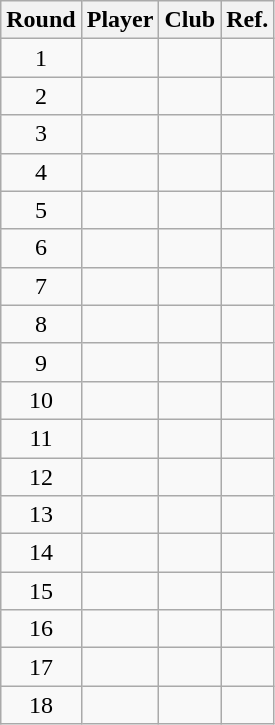<table class="wikitable sortable" style="text-align:center">
<tr>
<th>Round</th>
<th>Player</th>
<th>Club</th>
<th class="unsortable">Ref.</th>
</tr>
<tr>
<td>1</td>
<td style="text-align:left;"><strong></strong></td>
<td style="text-align:left;"><strong></strong></td>
<td></td>
</tr>
<tr>
<td>2</td>
<td style="text-align:left;"></td>
<td style="text-align:left;"></td>
<td></td>
</tr>
<tr>
<td>3</td>
<td style="text-align:left;"></td>
<td style="text-align:left;"></td>
<td></td>
</tr>
<tr>
<td>4</td>
<td style="text-align:left;"></td>
<td style="text-align:left;"></td>
<td></td>
</tr>
<tr>
<td>5</td>
<td style="text-align:left;"></td>
<td style="text-align:left;"></td>
<td></td>
</tr>
<tr>
<td>6</td>
<td style="text-align:left;"></td>
<td style="text-align:left;"></td>
<td></td>
</tr>
<tr>
<td>7</td>
<td style="text-align:left;"></td>
<td style="text-align:left;"></td>
<td></td>
</tr>
<tr>
<td>8</td>
<td style="text-align:left;"></td>
<td style="text-align:left;"></td>
<td></td>
</tr>
<tr>
<td>9</td>
<td style="text-align:left;"></td>
<td style="text-align:left;"></td>
<td></td>
</tr>
<tr>
<td>10</td>
<td style="text-align:left;"></td>
<td style="text-align:left;"></td>
<td></td>
</tr>
<tr>
<td>11</td>
<td style="text-align:left;"></td>
<td style="text-align:left;"></td>
<td></td>
</tr>
<tr>
<td>12</td>
<td style="text-align:left;"></td>
<td style="text-align:left;"></td>
<td></td>
</tr>
<tr>
<td>13</td>
<td style="text-align:left;"></td>
<td style="text-align:left;"></td>
<td></td>
</tr>
<tr>
<td>14</td>
<td style="text-align:left;"></td>
<td style="text-align:left;"></td>
<td></td>
</tr>
<tr>
<td>15</td>
<td style="text-align:left;"></td>
<td style="text-align:left;"></td>
<td></td>
</tr>
<tr>
<td>16</td>
<td style="text-align:left;"></td>
<td style="text-align:left;"></td>
<td></td>
</tr>
<tr>
<td>17</td>
<td style="text-align:left;"></td>
<td style="text-align:left;"></td>
<td></td>
</tr>
<tr>
<td>18</td>
<td style="text-align:left;"></td>
<td style="text-align:left;"></td>
<td></td>
</tr>
</table>
